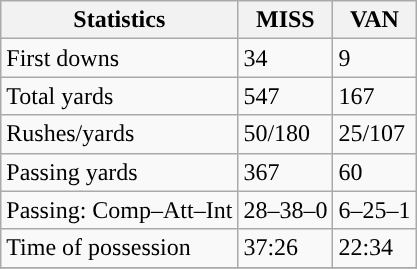<table class="wikitable" style="float: left;">
<tr>
<th>Statistics</th>
<th>MISS</th>
<th>VAN</th>
</tr>
<tr>
<td>First downs</td>
<td>34</td>
<td>9</td>
</tr>
<tr>
<td>Total yards</td>
<td>547</td>
<td>167</td>
</tr>
<tr>
<td>Rushes/yards</td>
<td>50/180</td>
<td>25/107</td>
</tr>
<tr>
<td>Passing yards</td>
<td>367</td>
<td>60</td>
</tr>
<tr>
<td>Passing: Comp–Att–Int</td>
<td>28–38–0</td>
<td>6–25–1</td>
</tr>
<tr>
<td>Time of possession</td>
<td>37:26</td>
<td>22:34</td>
</tr>
<tr>
</tr>
</table>
